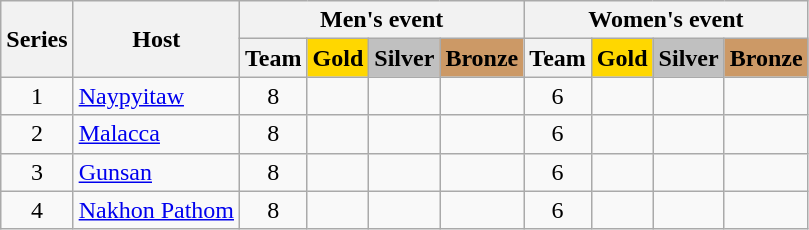<table class="wikitable" style= "text-align: center">
<tr>
<th rowspan=2>Series</th>
<th rowspan=2>Host</th>
<th colspan=4>Men's event</th>
<th colspan=4>Women's event</th>
</tr>
<tr>
<th>Team</th>
<th style="background: #ffd700">Gold</th>
<th style="background: #c0c0c0">Silver</th>
<th style="background: #cc9966">Bronze</th>
<th>Team</th>
<th style="background: #ffd700">Gold</th>
<th style="background: #c0c0c0">Silver</th>
<th style="background: #cc9966">Bronze</th>
</tr>
<tr>
<td>1</td>
<td align=left> <a href='#'>Naypyitaw</a></td>
<td>8</td>
<td></td>
<td></td>
<td></td>
<td>6</td>
<td></td>
<td></td>
<td></td>
</tr>
<tr>
<td>2</td>
<td align=left> <a href='#'>Malacca</a></td>
<td>8</td>
<td></td>
<td></td>
<td></td>
<td>6</td>
<td></td>
<td></td>
<td></td>
</tr>
<tr>
<td>3</td>
<td align=left> <a href='#'>Gunsan</a></td>
<td>8</td>
<td></td>
<td></td>
<td></td>
<td>6</td>
<td></td>
<td></td>
<td></td>
</tr>
<tr>
<td>4</td>
<td align=left> <a href='#'>Nakhon Pathom</a></td>
<td>8</td>
<td></td>
<td></td>
<td></td>
<td>6</td>
<td></td>
<td></td>
<td></td>
</tr>
</table>
